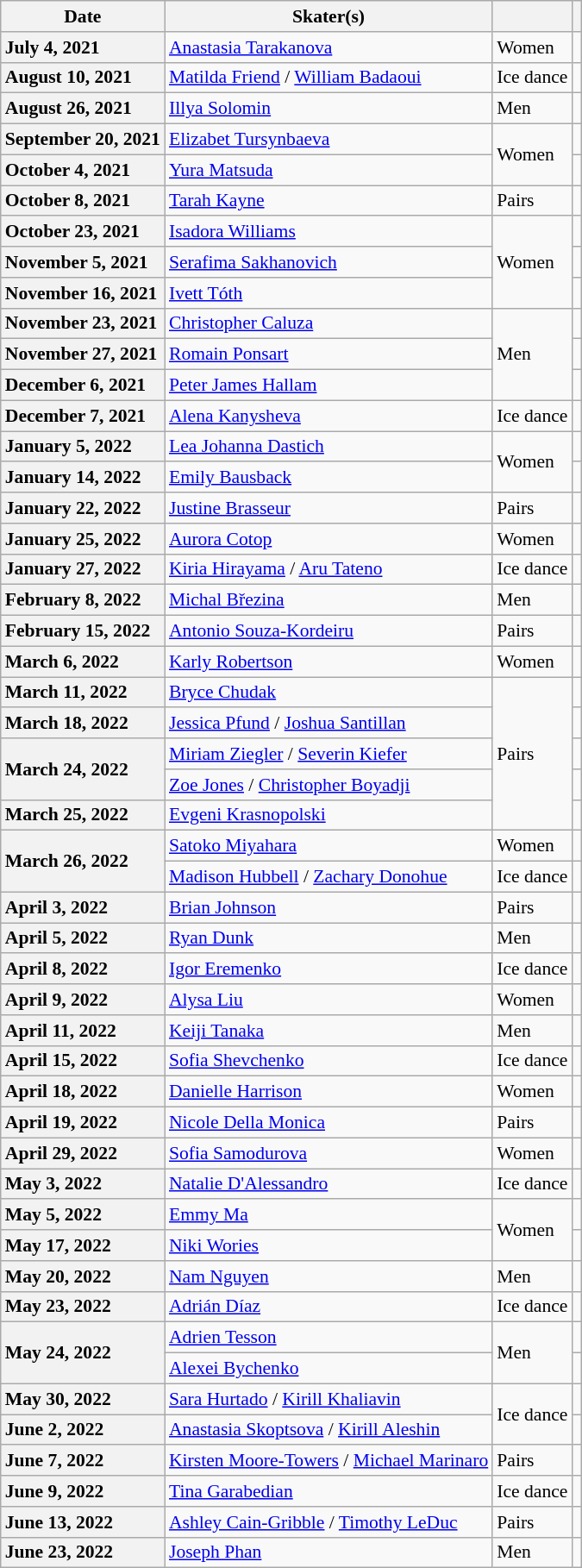<table class="wikitable unsortable" style="text-align:left; font-size:90%">
<tr>
<th scope="col">Date</th>
<th scope="col">Skater(s)</th>
<th scope="col"></th>
<th scope="col"></th>
</tr>
<tr>
<th scope="row" style="text-align:left">July 4, 2021</th>
<td> <a href='#'>Anastasia Tarakanova</a></td>
<td>Women</td>
<td></td>
</tr>
<tr>
<th scope="row" style="text-align:left">August 10, 2021</th>
<td> <a href='#'>Matilda Friend</a> / <a href='#'>William Badaoui</a></td>
<td>Ice dance</td>
<td></td>
</tr>
<tr>
<th scope="row" style="text-align:left">August 26, 2021</th>
<td> <a href='#'>Illya Solomin</a></td>
<td>Men</td>
<td></td>
</tr>
<tr>
<th scope="row" style="text-align:left">September 20, 2021</th>
<td> <a href='#'>Elizabet Tursynbaeva</a></td>
<td rowspan="2">Women</td>
<td></td>
</tr>
<tr>
<th scope="row" style="text-align:left">October 4, 2021</th>
<td> <a href='#'>Yura Matsuda</a></td>
<td></td>
</tr>
<tr>
<th scope="row" style="text-align:left">October 8, 2021</th>
<td> <a href='#'>Tarah Kayne</a></td>
<td>Pairs</td>
<td></td>
</tr>
<tr>
<th scope="row" style="text-align:left">October 23, 2021</th>
<td> <a href='#'>Isadora Williams</a></td>
<td rowspan="3">Women</td>
<td></td>
</tr>
<tr>
<th scope="row" style="text-align:left">November 5, 2021</th>
<td> <a href='#'>Serafima Sakhanovich</a></td>
<td></td>
</tr>
<tr>
<th scope="row" style="text-align:left">November 16, 2021</th>
<td> <a href='#'>Ivett Tóth</a></td>
<td></td>
</tr>
<tr>
<th scope="row" style="text-align:left">November 23, 2021</th>
<td> <a href='#'>Christopher Caluza</a></td>
<td rowspan="3">Men</td>
<td></td>
</tr>
<tr>
<th scope="row" style="text-align:left">November 27, 2021</th>
<td> <a href='#'>Romain Ponsart</a></td>
<td></td>
</tr>
<tr>
<th scope="row" style="text-align:left">December 6, 2021</th>
<td> <a href='#'>Peter James Hallam</a></td>
<td></td>
</tr>
<tr>
<th scope="row" style="text-align:left">December 7, 2021</th>
<td> <a href='#'>Alena Kanysheva</a></td>
<td>Ice dance</td>
<td></td>
</tr>
<tr>
<th scope="row" style="text-align:left">January 5, 2022</th>
<td> <a href='#'>Lea Johanna Dastich</a></td>
<td rowspan="2">Women</td>
<td></td>
</tr>
<tr>
<th scope="row" style="text-align:left">January 14, 2022</th>
<td> <a href='#'>Emily Bausback</a></td>
<td></td>
</tr>
<tr>
<th scope="row" style="text-align:left">January 22, 2022</th>
<td> <a href='#'>Justine Brasseur</a></td>
<td>Pairs</td>
<td></td>
</tr>
<tr>
<th scope="row" style="text-align:left">January 25, 2022</th>
<td> <a href='#'>Aurora Cotop</a></td>
<td>Women</td>
<td></td>
</tr>
<tr>
<th scope="row" style="text-align:left">January 27, 2022</th>
<td> <a href='#'>Kiria Hirayama</a> / <a href='#'>Aru Tateno</a></td>
<td>Ice dance</td>
<td></td>
</tr>
<tr>
<th scope="row" style="text-align:left">February 8, 2022</th>
<td> <a href='#'>Michal Březina</a></td>
<td>Men</td>
<td></td>
</tr>
<tr>
<th scope="row" style="text-align:left">February 15, 2022</th>
<td> <a href='#'>Antonio Souza-Kordeiru</a></td>
<td>Pairs</td>
<td></td>
</tr>
<tr>
<th scope="row" style="text-align:left">March 6, 2022</th>
<td> <a href='#'>Karly Robertson</a></td>
<td>Women</td>
<td></td>
</tr>
<tr>
<th scope="row" style="text-align:left">March 11, 2022</th>
<td> <a href='#'>Bryce Chudak</a></td>
<td rowspan="5">Pairs</td>
<td></td>
</tr>
<tr>
<th scope="row" style="text-align:left">March 18, 2022</th>
<td> <a href='#'>Jessica Pfund</a> / <a href='#'>Joshua Santillan</a></td>
<td></td>
</tr>
<tr>
<th scope="row" style="text-align:left" rowspan="2">March 24, 2022</th>
<td> <a href='#'>Miriam Ziegler</a> / <a href='#'>Severin Kiefer</a></td>
<td></td>
</tr>
<tr>
<td> <a href='#'>Zoe Jones</a> / <a href='#'>Christopher Boyadji</a></td>
<td></td>
</tr>
<tr>
<th scope="row" style="text-align:left">March 25, 2022</th>
<td> <a href='#'>Evgeni Krasnopolski</a></td>
<td></td>
</tr>
<tr>
<th scope="row" style="text-align:left" rowspan="2">March 26, 2022</th>
<td> <a href='#'>Satoko Miyahara</a></td>
<td>Women</td>
<td></td>
</tr>
<tr>
<td> <a href='#'>Madison Hubbell</a> / <a href='#'>Zachary Donohue</a></td>
<td>Ice dance</td>
<td></td>
</tr>
<tr>
<th scope="row" style="text-align:left">April 3, 2022</th>
<td> <a href='#'>Brian Johnson</a></td>
<td>Pairs</td>
<td></td>
</tr>
<tr>
<th scope="row" style="text-align:left">April 5, 2022</th>
<td> <a href='#'>Ryan Dunk</a></td>
<td>Men</td>
<td></td>
</tr>
<tr>
<th scope="row" style="text-align:left">April 8, 2022</th>
<td> <a href='#'>Igor Eremenko</a></td>
<td>Ice dance</td>
<td></td>
</tr>
<tr>
<th scope="row" style="text-align:left">April 9, 2022</th>
<td> <a href='#'>Alysa Liu</a></td>
<td>Women</td>
<td></td>
</tr>
<tr>
<th scope="row" style="text-align:left">April 11, 2022</th>
<td> <a href='#'>Keiji Tanaka</a></td>
<td>Men</td>
<td></td>
</tr>
<tr>
<th scope="row" style="text-align:left">April 15, 2022</th>
<td> <a href='#'>Sofia Shevchenko</a></td>
<td>Ice dance</td>
<td></td>
</tr>
<tr>
<th scope="row" style="text-align:left">April 18, 2022</th>
<td> <a href='#'>Danielle Harrison</a></td>
<td>Women</td>
<td></td>
</tr>
<tr>
<th scope="row" style="text-align:left">April 19, 2022</th>
<td> <a href='#'>Nicole Della Monica</a></td>
<td>Pairs</td>
<td></td>
</tr>
<tr>
<th scope="row" style="text-align:left">April 29, 2022</th>
<td> <a href='#'>Sofia Samodurova</a></td>
<td>Women</td>
<td></td>
</tr>
<tr>
<th scope="row" style="text-align:left">May 3, 2022</th>
<td> <a href='#'>Natalie D'Alessandro</a></td>
<td>Ice dance</td>
<td></td>
</tr>
<tr>
<th scope="row" style="text-align:left">May 5, 2022</th>
<td> <a href='#'>Emmy Ma</a></td>
<td rowspan="2">Women</td>
<td></td>
</tr>
<tr>
<th scope="row" style="text-align:left">May 17, 2022</th>
<td> <a href='#'>Niki Wories</a></td>
<td></td>
</tr>
<tr>
<th scope="row" style="text-align:left">May 20, 2022</th>
<td> <a href='#'>Nam Nguyen</a></td>
<td>Men</td>
<td></td>
</tr>
<tr>
<th scope="row" style="text-align:left">May 23, 2022</th>
<td> <a href='#'>Adrián Díaz</a></td>
<td>Ice dance</td>
<td></td>
</tr>
<tr>
<th scope="row" style="text-align:left" rowspan="2">May 24, 2022</th>
<td> <a href='#'>Adrien Tesson</a></td>
<td rowspan="2">Men</td>
<td></td>
</tr>
<tr>
<td> <a href='#'>Alexei Bychenko</a></td>
<td></td>
</tr>
<tr>
<th scope="row" style="text-align:left">May 30, 2022</th>
<td> <a href='#'>Sara Hurtado</a> / <a href='#'>Kirill Khaliavin</a></td>
<td rowspan="2">Ice dance</td>
<td></td>
</tr>
<tr>
<th scope="row" style="text-align:left">June 2, 2022</th>
<td> <a href='#'>Anastasia Skoptsova</a> / <a href='#'>Kirill Aleshin</a></td>
<td></td>
</tr>
<tr>
<th scope="row" style="text-align:left">June 7, 2022</th>
<td> <a href='#'>Kirsten Moore-Towers</a> / <a href='#'>Michael Marinaro</a></td>
<td>Pairs</td>
<td></td>
</tr>
<tr>
<th scope="row" style="text-align:left">June 9, 2022</th>
<td> <a href='#'>Tina Garabedian</a></td>
<td>Ice dance</td>
<td></td>
</tr>
<tr>
<th scope="row" style="text-align:left">June 13, 2022</th>
<td> <a href='#'>Ashley Cain-Gribble</a> / <a href='#'>Timothy LeDuc</a></td>
<td>Pairs</td>
<td></td>
</tr>
<tr>
<th scope="row" style="text-align:left">June 23, 2022</th>
<td> <a href='#'>Joseph Phan</a></td>
<td>Men</td>
<td></td>
</tr>
</table>
